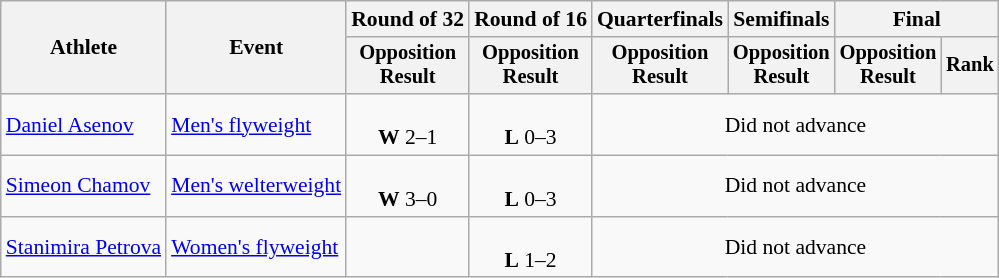<table class="wikitable" style="font-size:90%">
<tr>
<th rowspan="2">Athlete</th>
<th rowspan="2">Event</th>
<th>Round of 32</th>
<th>Round of 16</th>
<th>Quarterfinals</th>
<th>Semifinals</th>
<th colspan=2>Final</th>
</tr>
<tr style="font-size:95%">
<th>Opposition<br>Result</th>
<th>Opposition<br>Result</th>
<th>Opposition<br>Result</th>
<th>Opposition<br>Result</th>
<th>Opposition<br>Result</th>
<th>Rank</th>
</tr>
<tr align="center">
<td align=left><a href='#'>Daniel Asenov</a></td>
<td align=left><a href='#'>Men's flyweight</a></td>
<td><br><strong>W</strong> 2–1</td>
<td><br><strong>L</strong> 0–3</td>
<td colspan=4>Did not advance</td>
</tr>
<tr align="center">
<td align=left><a href='#'>Simeon Chamov</a></td>
<td align=left><a href='#'>Men's welterweight</a></td>
<td><br><strong>W</strong> 3–0</td>
<td><br><strong>L</strong> 0–3</td>
<td colspan=4>Did not advance</td>
</tr>
<tr align="center">
<td align=left><a href='#'>Stanimira Petrova</a></td>
<td align=left><a href='#'>Women's flyweight</a></td>
<td></td>
<td><br><strong>L</strong> 1–2</td>
<td colspan=4>Did not advance</td>
</tr>
</table>
